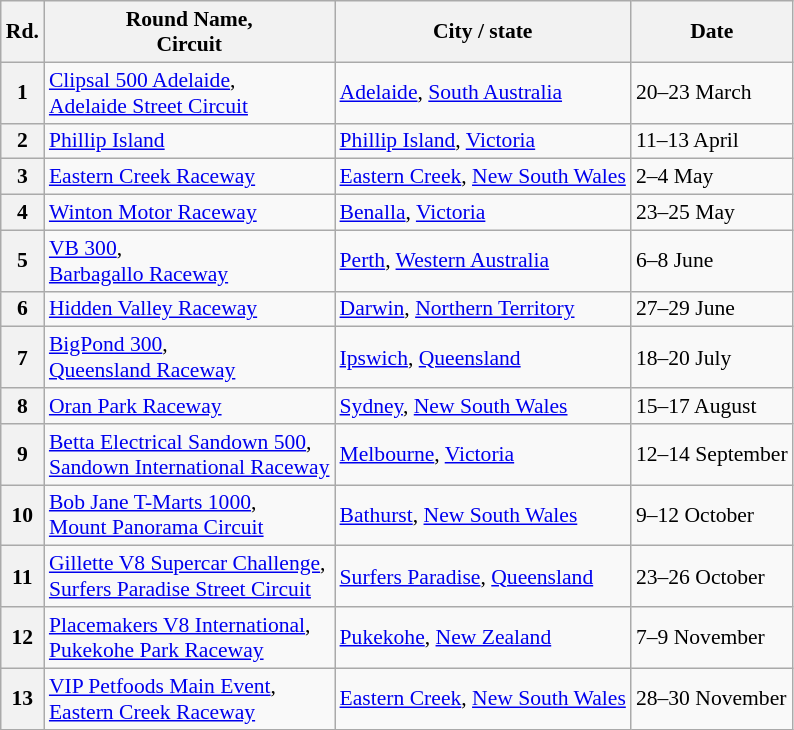<table class="wikitable" style="font-size: 90%">
<tr>
<th>Rd.</th>
<th>Round Name,<br>Circuit</th>
<th>City / state</th>
<th>Date</th>
</tr>
<tr>
<th>1</th>
<td><a href='#'>Clipsal 500 Adelaide</a>,<br> <a href='#'>Adelaide Street Circuit</a></td>
<td><a href='#'>Adelaide</a>, <a href='#'>South Australia</a></td>
<td>20–23 March</td>
</tr>
<tr>
<th>2</th>
<td><a href='#'>Phillip Island</a></td>
<td><a href='#'>Phillip Island</a>, <a href='#'>Victoria</a></td>
<td>11–13 April</td>
</tr>
<tr>
<th>3</th>
<td><a href='#'>Eastern Creek Raceway</a></td>
<td><a href='#'>Eastern Creek</a>, <a href='#'>New South Wales</a></td>
<td>2–4 May</td>
</tr>
<tr>
<th>4</th>
<td><a href='#'>Winton Motor Raceway</a></td>
<td><a href='#'>Benalla</a>, <a href='#'>Victoria</a></td>
<td>23–25 May</td>
</tr>
<tr>
<th>5</th>
<td><a href='#'>VB 300</a>,<br> <a href='#'>Barbagallo Raceway</a></td>
<td><a href='#'>Perth</a>, <a href='#'>Western Australia</a></td>
<td>6–8 June</td>
</tr>
<tr>
<th>6</th>
<td><a href='#'>Hidden Valley Raceway</a></td>
<td><a href='#'>Darwin</a>, <a href='#'>Northern Territory</a></td>
<td>27–29 June</td>
</tr>
<tr>
<th>7</th>
<td><a href='#'>BigPond 300</a>,<br> <a href='#'>Queensland Raceway</a></td>
<td><a href='#'>Ipswich</a>, <a href='#'>Queensland</a></td>
<td>18–20 July</td>
</tr>
<tr>
<th>8</th>
<td><a href='#'>Oran Park Raceway</a></td>
<td><a href='#'>Sydney</a>, <a href='#'>New South Wales</a></td>
<td>15–17 August</td>
</tr>
<tr>
<th>9</th>
<td><a href='#'>Betta Electrical Sandown 500</a>,<br> <a href='#'>Sandown International Raceway</a></td>
<td><a href='#'>Melbourne</a>, <a href='#'>Victoria</a></td>
<td>12–14 September</td>
</tr>
<tr>
<th>10</th>
<td><a href='#'>Bob Jane T-Marts 1000</a>,<br> <a href='#'>Mount Panorama Circuit</a></td>
<td><a href='#'>Bathurst</a>, <a href='#'>New South Wales</a></td>
<td>9–12 October</td>
</tr>
<tr>
<th>11</th>
<td><a href='#'>Gillette V8 Supercar Challenge</a>,<br> <a href='#'>Surfers Paradise Street Circuit</a></td>
<td><a href='#'>Surfers Paradise</a>, <a href='#'>Queensland</a></td>
<td>23–26 October</td>
</tr>
<tr>
<th>12</th>
<td><a href='#'>Placemakers V8 International</a>,<br> <a href='#'>Pukekohe Park Raceway</a></td>
<td><a href='#'>Pukekohe</a>, <a href='#'>New Zealand</a></td>
<td>7–9 November</td>
</tr>
<tr>
<th>13</th>
<td><a href='#'>VIP Petfoods Main Event</a>,<br> <a href='#'>Eastern Creek Raceway</a></td>
<td><a href='#'>Eastern Creek</a>, <a href='#'>New South Wales</a></td>
<td>28–30 November</td>
</tr>
</table>
